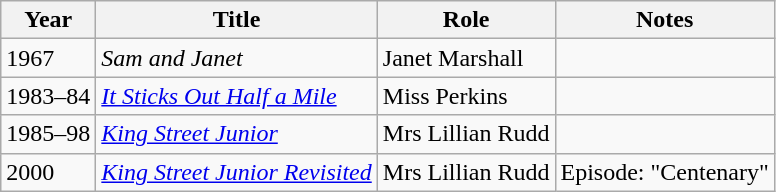<table class="wikitable">
<tr>
<th>Year</th>
<th>Title</th>
<th>Role</th>
<th>Notes</th>
</tr>
<tr>
<td>1967</td>
<td><em>Sam and Janet</em></td>
<td>Janet Marshall</td>
<td></td>
</tr>
<tr>
<td>1983–84</td>
<td><em><a href='#'>It Sticks Out Half a Mile</a></em></td>
<td>Miss Perkins</td>
<td></td>
</tr>
<tr>
<td>1985–98</td>
<td><em><a href='#'>King Street Junior</a></em></td>
<td>Mrs Lillian Rudd</td>
<td></td>
</tr>
<tr>
<td>2000</td>
<td><em><a href='#'>King Street Junior Revisited</a></em></td>
<td>Mrs Lillian Rudd</td>
<td>Episode: "Centenary"</td>
</tr>
</table>
